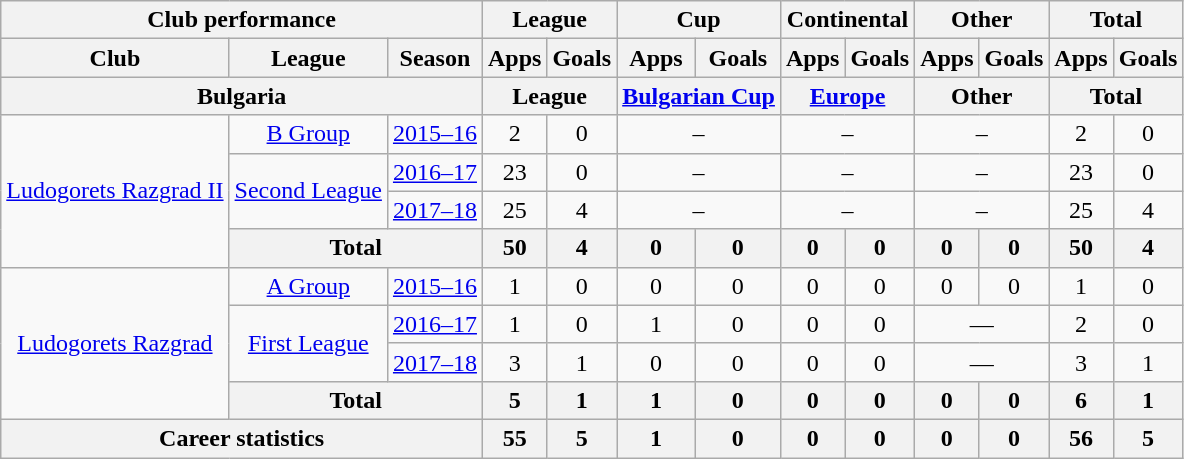<table class="wikitable" style="text-align: center">
<tr>
<th Colspan="3">Club performance</th>
<th Colspan="2">League</th>
<th Colspan="2">Cup</th>
<th Colspan="2">Continental</th>
<th Colspan="2">Other</th>
<th Colspan="3">Total</th>
</tr>
<tr>
<th>Club</th>
<th>League</th>
<th>Season</th>
<th>Apps</th>
<th>Goals</th>
<th>Apps</th>
<th>Goals</th>
<th>Apps</th>
<th>Goals</th>
<th>Apps</th>
<th>Goals</th>
<th>Apps</th>
<th>Goals</th>
</tr>
<tr>
<th Colspan="3">Bulgaria</th>
<th Colspan="2">League</th>
<th Colspan="2"><a href='#'>Bulgarian Cup</a></th>
<th Colspan="2"><a href='#'>Europe</a></th>
<th Colspan="2">Other</th>
<th Colspan="2">Total</th>
</tr>
<tr>
<td rowspan="4" valign="center"><a href='#'>Ludogorets Razgrad II</a></td>
<td rowspan="1"><a href='#'>B Group</a></td>
<td><a href='#'>2015–16</a></td>
<td>2</td>
<td>0</td>
<td colspan="2">–</td>
<td colspan="2">–</td>
<td colspan="2">–</td>
<td>2</td>
<td>0</td>
</tr>
<tr>
<td rowspan="2"><a href='#'>Second League</a></td>
<td><a href='#'>2016–17</a></td>
<td>23</td>
<td>0</td>
<td colspan="2">–</td>
<td colspan="2">–</td>
<td colspan="2">–</td>
<td>23</td>
<td>0</td>
</tr>
<tr>
<td><a href='#'>2017–18</a></td>
<td>25</td>
<td>4</td>
<td colspan="2">–</td>
<td colspan="2">–</td>
<td colspan="2">–</td>
<td>25</td>
<td>4</td>
</tr>
<tr>
<th colspan=2>Total</th>
<th>50</th>
<th>4</th>
<th>0</th>
<th>0</th>
<th>0</th>
<th>0</th>
<th>0</th>
<th>0</th>
<th>50</th>
<th>4</th>
</tr>
<tr>
<td rowspan="4" valign="center"><a href='#'>Ludogorets Razgrad</a></td>
<td rowspan="1"><a href='#'>A Group</a></td>
<td><a href='#'>2015–16</a></td>
<td>1</td>
<td>0</td>
<td>0</td>
<td>0</td>
<td>0</td>
<td>0</td>
<td>0</td>
<td>0</td>
<td>1</td>
<td>0</td>
</tr>
<tr>
<td rowspan="2"><a href='#'>First League</a></td>
<td><a href='#'>2016–17</a></td>
<td>1</td>
<td>0</td>
<td>1</td>
<td>0</td>
<td>0</td>
<td>0</td>
<td colspan="2">—</td>
<td>2</td>
<td>0</td>
</tr>
<tr>
<td><a href='#'>2017–18</a></td>
<td>3</td>
<td>1</td>
<td>0</td>
<td>0</td>
<td>0</td>
<td>0</td>
<td colspan="2">—</td>
<td>3</td>
<td>1</td>
</tr>
<tr>
<th colspan=2>Total</th>
<th>5</th>
<th>1</th>
<th>1</th>
<th>0</th>
<th>0</th>
<th>0</th>
<th>0</th>
<th>0</th>
<th>6</th>
<th>1</th>
</tr>
<tr>
<th colspan="3">Career statistics</th>
<th>55</th>
<th>5</th>
<th>1</th>
<th>0</th>
<th>0</th>
<th>0</th>
<th>0</th>
<th>0</th>
<th>56</th>
<th>5</th>
</tr>
</table>
